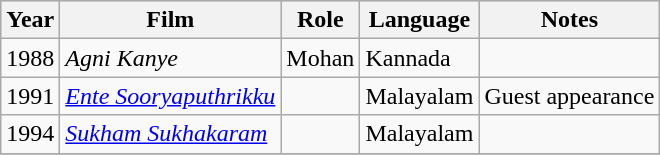<table class="wikitable sortable">
<tr style="background:#ccc; text-align:center;">
<th>Year</th>
<th>Film</th>
<th>Role</th>
<th>Language</th>
<th>Notes</th>
</tr>
<tr>
<td>1988</td>
<td><em>Agni Kanye</em></td>
<td>Mohan</td>
<td>Kannada</td>
<td></td>
</tr>
<tr>
<td>1991</td>
<td><em><a href='#'>Ente Sooryaputhrikku</a></em></td>
<td></td>
<td>Malayalam</td>
<td>Guest appearance</td>
</tr>
<tr>
<td>1994</td>
<td><em><a href='#'>Sukham Sukhakaram</a></em></td>
<td></td>
<td>Malayalam</td>
<td></td>
</tr>
<tr>
</tr>
</table>
